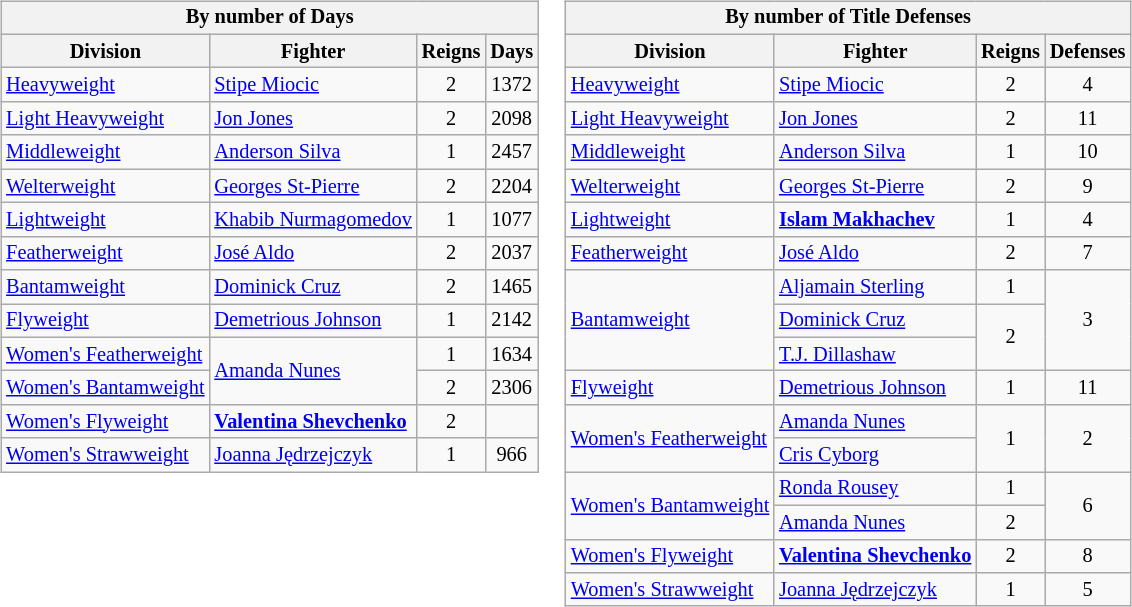<table>
<tr style="font-size:85%; vertical-align:top;">
<td><br><table class=wikitable>
<tr>
<th colspan=4>By number of Days</th>
</tr>
<tr>
<th>Division</th>
<th>Fighter</th>
<th>Reigns</th>
<th>Days</th>
</tr>
<tr>
<td><a href='#'>Heavyweight</a></td>
<td> <a href='#'>Stipe Miocic</a></td>
<td align=center>2</td>
<td align=center>1372</td>
</tr>
<tr>
<td><a href='#'>Light Heavyweight</a></td>
<td> <a href='#'>Jon Jones</a></td>
<td align=center>2</td>
<td align=center>2098</td>
</tr>
<tr>
<td><a href='#'>Middleweight</a></td>
<td> <a href='#'>Anderson Silva</a></td>
<td align=center>1</td>
<td align=center>2457</td>
</tr>
<tr>
<td><a href='#'>Welterweight</a></td>
<td> <a href='#'>Georges St-Pierre</a></td>
<td align=center>2</td>
<td align=center>2204</td>
</tr>
<tr>
<td><a href='#'>Lightweight</a></td>
<td> <a href='#'>Khabib Nurmagomedov</a></td>
<td align=center>1</td>
<td align=center>1077</td>
</tr>
<tr>
<td><a href='#'>Featherweight</a></td>
<td> <a href='#'>José Aldo</a></td>
<td align=center>2</td>
<td align=center>2037</td>
</tr>
<tr>
<td><a href='#'>Bantamweight</a></td>
<td> <a href='#'>Dominick Cruz</a></td>
<td align=center>2</td>
<td align=center>1465</td>
</tr>
<tr>
<td><a href='#'>Flyweight</a></td>
<td> <a href='#'>Demetrious Johnson</a></td>
<td align=center>1</td>
<td align=center>2142</td>
</tr>
<tr>
<td><a href='#'>Women's Featherweight</a></td>
<td rowspan=2> <a href='#'>Amanda Nunes</a></td>
<td align=center>1</td>
<td align=center>1634</td>
</tr>
<tr>
<td><a href='#'>Women's Bantamweight</a></td>
<td align=center>2</td>
<td align=center>2306</td>
</tr>
<tr>
<td><a href='#'>Women's Flyweight</a></td>
<td> <strong><a href='#'>Valentina Shevchenko</a></strong></td>
<td align=center>2</td>
<td align=center></td>
</tr>
<tr>
<td><a href='#'>Women's Strawweight</a></td>
<td> <a href='#'>Joanna Jędrzejczyk</a></td>
<td align=center>1</td>
<td align=center>966</td>
</tr>
</table>
</td>
<td><br><table class=wikitable>
<tr>
<th colspan=4>By number of Title Defenses</th>
</tr>
<tr>
<th>Division</th>
<th>Fighter</th>
<th>Reigns</th>
<th>Defenses</th>
</tr>
<tr>
<td><a href='#'>Heavyweight</a></td>
<td> <a href='#'>Stipe Miocic</a></td>
<td align=center>2</td>
<td align=center>4</td>
</tr>
<tr>
<td><a href='#'>Light Heavyweight</a></td>
<td> <a href='#'>Jon Jones</a></td>
<td align=center>2</td>
<td align=center>11</td>
</tr>
<tr>
<td><a href='#'>Middleweight</a></td>
<td> <a href='#'>Anderson Silva</a></td>
<td align=center>1</td>
<td align=center>10</td>
</tr>
<tr>
<td><a href='#'>Welterweight</a></td>
<td> <a href='#'>Georges St-Pierre</a></td>
<td align=center>2</td>
<td align=center>9</td>
</tr>
<tr>
<td><a href='#'>Lightweight</a></td>
<td><strong> <a href='#'>Islam Makhachev</a></strong></td>
<td align=center>1</td>
<td align=center>4</td>
</tr>
<tr>
<td><a href='#'>Featherweight</a></td>
<td> <a href='#'>José Aldo</a></td>
<td align=center>2</td>
<td align=center>7</td>
</tr>
<tr>
<td rowspan=3><a href='#'>Bantamweight</a></td>
<td> <a href='#'>Aljamain Sterling</a></td>
<td rowspan=1 align=center>1</td>
<td rowspan=3 align=center>3</td>
</tr>
<tr>
<td> <a href='#'>Dominick Cruz</a></td>
<td rowspan=2 align=center>2</td>
</tr>
<tr>
<td> <a href='#'>T.J. Dillashaw</a></td>
</tr>
<tr>
<td><a href='#'>Flyweight</a></td>
<td> <a href='#'>Demetrious Johnson</a></td>
<td align=center>1</td>
<td align=center>11</td>
</tr>
<tr>
<td rowspan=2><a href='#'>Women's Featherweight</a></td>
<td> <a href='#'>Amanda Nunes</a></td>
<td align=center rowspan=2>1</td>
<td align=center rowspan=2>2</td>
</tr>
<tr>
<td> <a href='#'>Cris Cyborg</a></td>
</tr>
<tr>
<td rowspan=2><a href='#'>Women's Bantamweight</a></td>
<td> <a href='#'>Ronda Rousey</a></td>
<td align=center>1</td>
<td rowspan=2 align=center>6</td>
</tr>
<tr>
<td> <a href='#'>Amanda Nunes</a></td>
<td align=center>2</td>
</tr>
<tr>
<td><a href='#'>Women's Flyweight</a></td>
<td> <strong><a href='#'>Valentina Shevchenko</a></strong></td>
<td align=center>2</td>
<td align=center>8</td>
</tr>
<tr>
<td><a href='#'>Women's Strawweight</a></td>
<td> <a href='#'>Joanna Jędrzejczyk</a></td>
<td align=center>1</td>
<td align=center>5</td>
</tr>
</table>
</td>
</tr>
</table>
